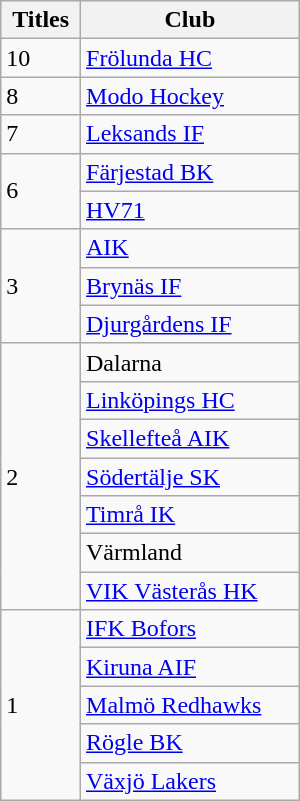<table class="wikitable sortable" style="width:200px;">
<tr>
<th>Titles</th>
<th>Club</th>
</tr>
<tr>
<td>10</td>
<td><a href='#'>Frölunda HC</a></td>
</tr>
<tr>
<td>8</td>
<td><a href='#'>Modo Hockey</a></td>
</tr>
<tr>
<td>7</td>
<td><a href='#'>Leksands IF</a></td>
</tr>
<tr>
<td rowspan=2>6</td>
<td><a href='#'>Färjestad BK</a></td>
</tr>
<tr>
<td><a href='#'>HV71</a></td>
</tr>
<tr>
<td rowspan=3>3</td>
<td><a href='#'>AIK</a></td>
</tr>
<tr>
<td><a href='#'>Brynäs IF</a></td>
</tr>
<tr>
<td><a href='#'>Djurgårdens IF</a></td>
</tr>
<tr>
<td rowspan=7>2</td>
<td>Dalarna</td>
</tr>
<tr>
<td><a href='#'>Linköpings HC</a></td>
</tr>
<tr>
<td><a href='#'>Skellefteå AIK</a></td>
</tr>
<tr>
<td><a href='#'>Södertälje SK</a></td>
</tr>
<tr>
<td><a href='#'>Timrå IK</a></td>
</tr>
<tr>
<td>Värmland</td>
</tr>
<tr>
<td><a href='#'>VIK Västerås HK</a></td>
</tr>
<tr>
<td rowspan=5>1</td>
<td><a href='#'>IFK Bofors</a></td>
</tr>
<tr>
<td><a href='#'>Kiruna AIF</a></td>
</tr>
<tr>
<td><a href='#'>Malmö Redhawks</a></td>
</tr>
<tr>
<td><a href='#'>Rögle BK</a></td>
</tr>
<tr>
<td><a href='#'>Växjö Lakers</a></td>
</tr>
</table>
